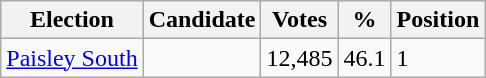<table class="wikitable sortable">
<tr>
<th>Election</th>
<th>Candidate</th>
<th>Votes</th>
<th>%</th>
<th>Position</th>
</tr>
<tr>
<td><a href='#'>Paisley South</a></td>
<td></td>
<td>12,485</td>
<td>46.1</td>
<td>1</td>
</tr>
</table>
